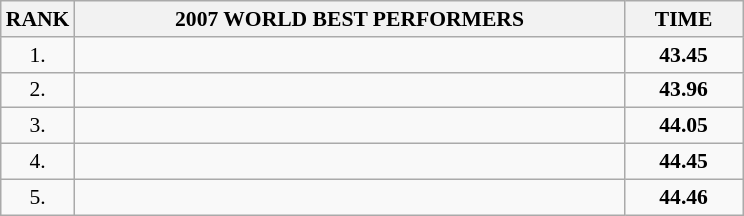<table class="wikitable" style="border-collapse: collapse; font-size: 90%;">
<tr>
<th>RANK</th>
<th align="center" style="width: 25em">2007 WORLD BEST PERFORMERS</th>
<th align="center" style="width: 5em">TIME</th>
</tr>
<tr>
<td align="center">1.</td>
<td></td>
<td align="center"><strong>43.45</strong> <small></small></td>
</tr>
<tr>
<td align="center">2.</td>
<td></td>
<td align="center"><strong>43.96</strong></td>
</tr>
<tr>
<td align="center">3.</td>
<td></td>
<td align="center"><strong>44.05</strong></td>
</tr>
<tr>
<td align="center">4.</td>
<td></td>
<td align="center"><strong>44.45</strong></td>
</tr>
<tr>
<td align="center">5.</td>
<td></td>
<td align="center"><strong>44.46</strong></td>
</tr>
</table>
